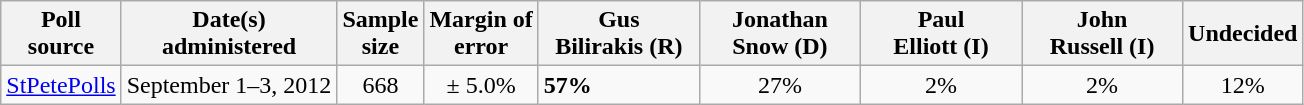<table class="wikitable">
<tr>
<th>Poll<br>source</th>
<th>Date(s)<br>administered</th>
<th>Sample<br>size</th>
<th>Margin of<br>error</th>
<th style="width:100px;">Gus<br>Bilirakis (R)</th>
<th style="width:100px;">Jonathan<br>Snow (D)</th>
<th style="width:100px;">Paul<br>Elliott (I)</th>
<th style="width:100px;">John<br>Russell (I)</th>
<th>Undecided</th>
</tr>
<tr>
<td><a href='#'>StPetePolls</a></td>
<td align=center>September 1–3, 2012</td>
<td align=center>668</td>
<td align=center>± 5.0%</td>
<td><strong>57%</strong></td>
<td align=center>27%</td>
<td align=center>2%</td>
<td align=center>2%</td>
<td align=center>12%</td>
</tr>
</table>
